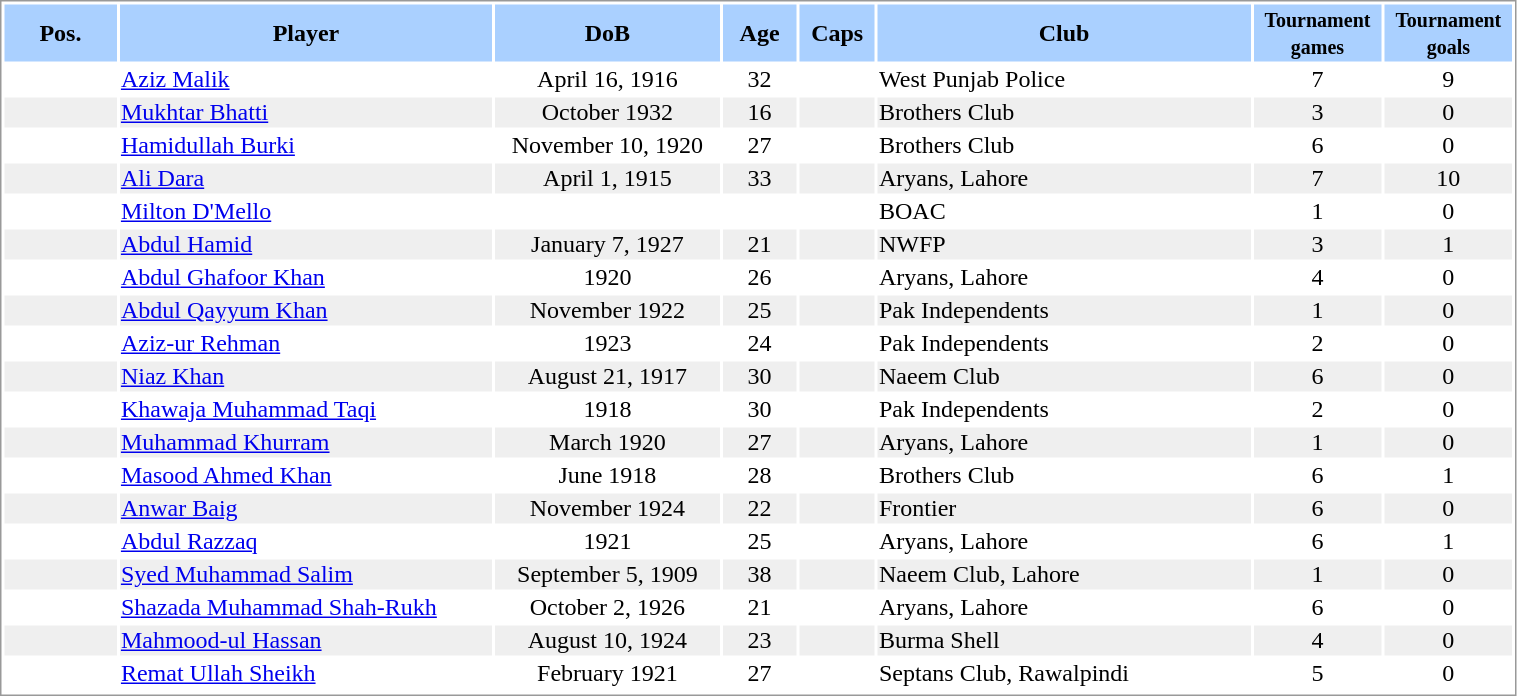<table border="0" width="80%" style="border: 1px solid #999; background-color:#FFFFFF; text-align:center">
<tr align="center" bgcolor="#AAD0FF">
<th width=6%>Pos.</th>
<th width=20%>Player</th>
<th width=12%>DoB</th>
<th width=4%>Age</th>
<th width=4%>Caps</th>
<th width=20%>Club</th>
<th width=5%><small>Tournament<br>games</small></th>
<th width=5%><small>Tournament<br>goals</small></th>
</tr>
<tr>
<td></td>
<td align="left"><a href='#'>Aziz Malik</a></td>
<td>April 16, 1916</td>
<td>32</td>
<td></td>
<td align="left"> West Punjab Police</td>
<td>7</td>
<td>9</td>
</tr>
<tr bgcolor="#EFEFEF">
<td></td>
<td align="left"><a href='#'>Mukhtar Bhatti</a></td>
<td>October 1932</td>
<td>16</td>
<td></td>
<td align="left"> Brothers Club</td>
<td>3</td>
<td>0</td>
</tr>
<tr>
<td></td>
<td align="left"><a href='#'>Hamidullah Burki</a></td>
<td>November 10, 1920</td>
<td>27</td>
<td></td>
<td align="left"> Brothers Club</td>
<td>6</td>
<td>0</td>
</tr>
<tr bgcolor="#EFEFEF">
<td></td>
<td align="left"><a href='#'>Ali Dara</a></td>
<td>April 1, 1915</td>
<td>33</td>
<td></td>
<td align="left"> Aryans, Lahore</td>
<td>7</td>
<td>10</td>
</tr>
<tr>
<td></td>
<td align="left"><a href='#'>Milton D'Mello</a></td>
<td></td>
<td></td>
<td></td>
<td align="left"> BOAC</td>
<td>1</td>
<td>0</td>
</tr>
<tr bgcolor="#EFEFEF">
<td></td>
<td align="left"><a href='#'>Abdul Hamid</a></td>
<td>January 7, 1927</td>
<td>21</td>
<td></td>
<td align="left"> NWFP</td>
<td>3</td>
<td>1</td>
</tr>
<tr>
<td></td>
<td align="left"><a href='#'>Abdul Ghafoor Khan</a></td>
<td>1920</td>
<td>26</td>
<td></td>
<td align="left"> Aryans, Lahore</td>
<td>4</td>
<td>0</td>
</tr>
<tr bgcolor="#EFEFEF">
<td></td>
<td align="left"><a href='#'>Abdul Qayyum Khan</a></td>
<td>November 1922</td>
<td>25</td>
<td></td>
<td align="left"> Pak Independents</td>
<td>1</td>
<td>0</td>
</tr>
<tr>
<td></td>
<td align="left"><a href='#'>Aziz-ur Rehman</a></td>
<td>1923</td>
<td>24</td>
<td></td>
<td align="left"> Pak Independents</td>
<td>2</td>
<td>0</td>
</tr>
<tr bgcolor="#EFEFEF">
<td></td>
<td align="left"><a href='#'>Niaz Khan</a></td>
<td>August 21, 1917</td>
<td>30</td>
<td></td>
<td align="left"> Naeem Club</td>
<td>6</td>
<td>0</td>
</tr>
<tr>
<td></td>
<td align="left"><a href='#'>Khawaja Muhammad Taqi</a></td>
<td>1918</td>
<td>30</td>
<td></td>
<td align="left"> Pak Independents</td>
<td>2</td>
<td>0</td>
</tr>
<tr bgcolor="#EFEFEF">
<td></td>
<td align="left"><a href='#'>Muhammad Khurram</a></td>
<td>March 1920</td>
<td>27</td>
<td></td>
<td align="left"> Aryans, Lahore</td>
<td>1</td>
<td>0</td>
</tr>
<tr>
<td></td>
<td align="left"><a href='#'>Masood Ahmed Khan</a></td>
<td>June 1918</td>
<td>28</td>
<td></td>
<td align="left"> Brothers Club</td>
<td>6</td>
<td>1</td>
</tr>
<tr bgcolor="#EFEFEF">
<td></td>
<td align="left"><a href='#'>Anwar Baig</a></td>
<td>November 1924</td>
<td>22</td>
<td></td>
<td align="left"> Frontier</td>
<td>6</td>
<td>0</td>
</tr>
<tr>
<td></td>
<td align="left"><a href='#'>Abdul Razzaq</a></td>
<td>1921</td>
<td>25</td>
<td></td>
<td align="left"> Aryans, Lahore</td>
<td>6</td>
<td>1</td>
</tr>
<tr bgcolor="#EFEFEF">
<td></td>
<td align="left"><a href='#'>Syed Muhammad Salim</a></td>
<td>September 5, 1909</td>
<td>38</td>
<td></td>
<td align="left"> Naeem Club, Lahore</td>
<td>1</td>
<td>0</td>
</tr>
<tr>
<td></td>
<td align="left"><a href='#'>Shazada Muhammad Shah-Rukh</a></td>
<td>October 2, 1926</td>
<td>21</td>
<td></td>
<td align="left"> Aryans, Lahore</td>
<td>6</td>
<td>0</td>
</tr>
<tr bgcolor="#EFEFEF">
<td></td>
<td align="left"><a href='#'>Mahmood-ul Hassan</a></td>
<td>August 10, 1924</td>
<td>23</td>
<td></td>
<td align="left"> Burma Shell</td>
<td>4</td>
<td>0</td>
</tr>
<tr>
<td></td>
<td align="left"><a href='#'>Remat Ullah Sheikh</a></td>
<td>February 1921</td>
<td>27</td>
<td></td>
<td align="left"> Septans Club, Rawalpindi</td>
<td>5</td>
<td>0</td>
</tr>
<tr bgcolor="#EFEFEF">
</tr>
</table>
